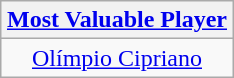<table class=wikitable style="text-align:center; margin:auto">
<tr>
<th><a href='#'>Most Valuable Player</a></th>
</tr>
<tr>
<td> <a href='#'>Olímpio Cipriano</a></td>
</tr>
</table>
